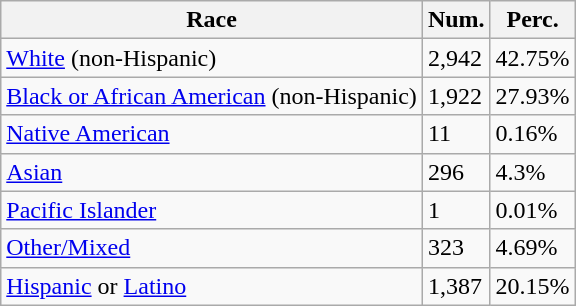<table class="wikitable">
<tr>
<th>Race</th>
<th>Num.</th>
<th>Perc.</th>
</tr>
<tr>
<td><a href='#'>White</a> (non-Hispanic)</td>
<td>2,942</td>
<td>42.75%</td>
</tr>
<tr>
<td><a href='#'>Black or African American</a> (non-Hispanic)</td>
<td>1,922</td>
<td>27.93%</td>
</tr>
<tr>
<td><a href='#'>Native American</a></td>
<td>11</td>
<td>0.16%</td>
</tr>
<tr>
<td><a href='#'>Asian</a></td>
<td>296</td>
<td>4.3%</td>
</tr>
<tr>
<td><a href='#'>Pacific Islander</a></td>
<td>1</td>
<td>0.01%</td>
</tr>
<tr>
<td><a href='#'>Other/Mixed</a></td>
<td>323</td>
<td>4.69%</td>
</tr>
<tr>
<td><a href='#'>Hispanic</a> or <a href='#'>Latino</a></td>
<td>1,387</td>
<td>20.15%</td>
</tr>
</table>
